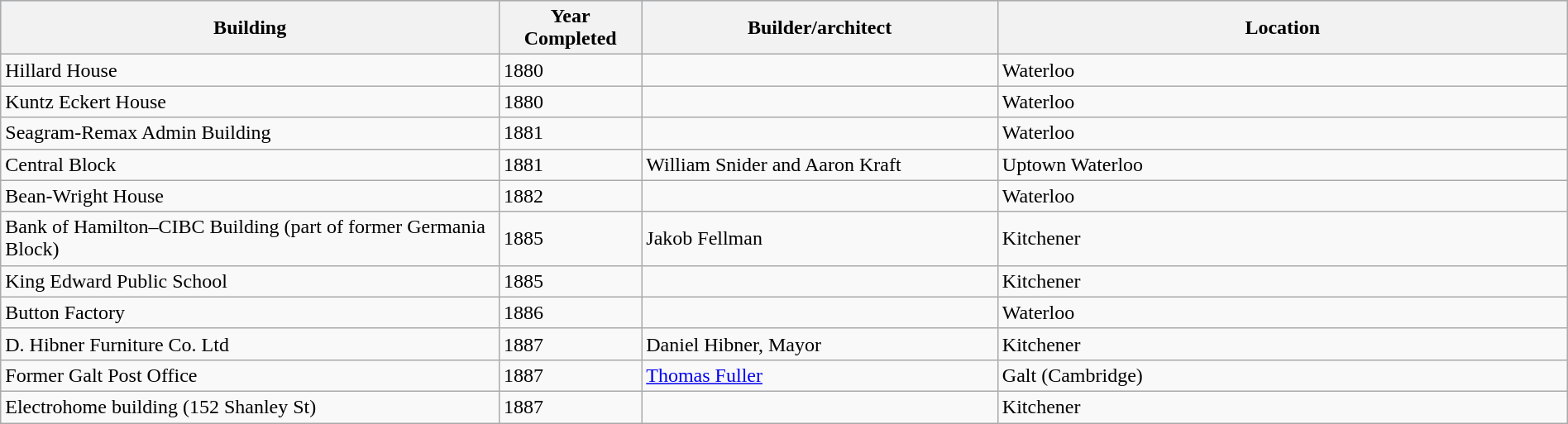<table class="wikitable" style="margin:1em auto;">
<tr bgcolor="lightblue">
<th width=28%>Building</th>
<th width=8%>Year Completed</th>
<th width=20%>Builder/architect</th>
<th width=32%>Location</th>
</tr>
<tr>
<td>Hillard House</td>
<td>1880</td>
<td></td>
<td>Waterloo</td>
</tr>
<tr>
<td>Kuntz Eckert House</td>
<td>1880</td>
<td></td>
<td>Waterloo</td>
</tr>
<tr>
<td>Seagram-Remax Admin Building</td>
<td>1881</td>
<td></td>
<td>Waterloo</td>
</tr>
<tr>
<td>Central Block</td>
<td>1881</td>
<td>William Snider and Aaron Kraft</td>
<td>Uptown Waterloo</td>
</tr>
<tr>
<td>Bean-Wright House</td>
<td>1882</td>
<td></td>
<td>Waterloo</td>
</tr>
<tr>
<td>Bank of Hamilton–CIBC Building (part of former Germania Block)</td>
<td>1885</td>
<td>Jakob Fellman</td>
<td>Kitchener</td>
</tr>
<tr>
<td>King Edward Public School</td>
<td>1885</td>
<td></td>
<td>Kitchener</td>
</tr>
<tr>
<td>Button Factory</td>
<td>1886</td>
<td></td>
<td>Waterloo</td>
</tr>
<tr>
<td>D. Hibner Furniture Co. Ltd</td>
<td>1887</td>
<td>Daniel Hibner, Mayor</td>
<td>Kitchener</td>
</tr>
<tr>
<td>Former Galt Post Office</td>
<td>1887</td>
<td><a href='#'>Thomas Fuller</a></td>
<td>Galt (Cambridge)</td>
</tr>
<tr>
<td>Electrohome building (152 Shanley St)</td>
<td>1887</td>
<td></td>
<td>Kitchener</td>
</tr>
</table>
